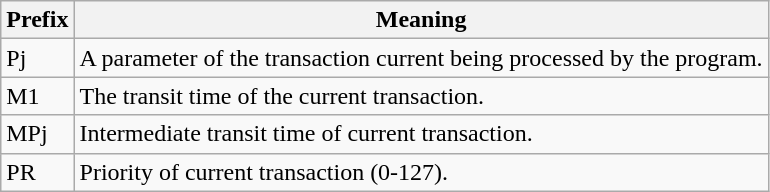<table class="wikitable">
<tr>
<th>Prefix</th>
<th>Meaning</th>
</tr>
<tr>
<td>Pj</td>
<td>A parameter of the transaction current being processed by the program.</td>
</tr>
<tr>
<td>M1</td>
<td>The transit time of the current transaction.</td>
</tr>
<tr>
<td>MPj</td>
<td>Intermediate transit time of current transaction.</td>
</tr>
<tr>
<td>PR</td>
<td>Priority of current transaction (0-127).</td>
</tr>
</table>
